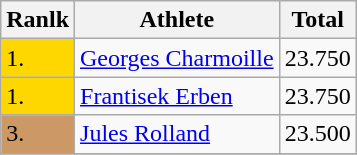<table class="wikitable">
<tr>
<th>Ranlk</th>
<th>Athlete</th>
<th>Total</th>
</tr>
<tr>
<td bgcolor="gold">1.</td>
<td> <a href='#'>Georges Charmoille</a></td>
<td>23.750</td>
</tr>
<tr>
<td bgcolor="gold">1.</td>
<td> <a href='#'>Frantisek Erben</a></td>
<td>23.750</td>
</tr>
<tr>
<td bgcolor="#cc9966">3.</td>
<td> <a href='#'>Jules Rolland</a></td>
<td>23.500</td>
</tr>
<tr>
</tr>
</table>
